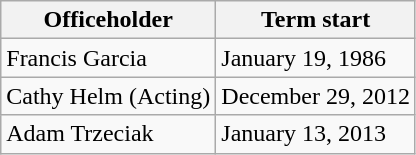<table class="wikitable sortable">
<tr style="vertical-align:bottom;">
<th>Officeholder</th>
<th>Term start</th>
</tr>
<tr>
<td>Francis Garcia</td>
<td>January 19, 1986</td>
</tr>
<tr>
<td>Cathy Helm (Acting)</td>
<td>December 29, 2012</td>
</tr>
<tr>
<td>Adam Trzeciak</td>
<td>January 13, 2013</td>
</tr>
</table>
